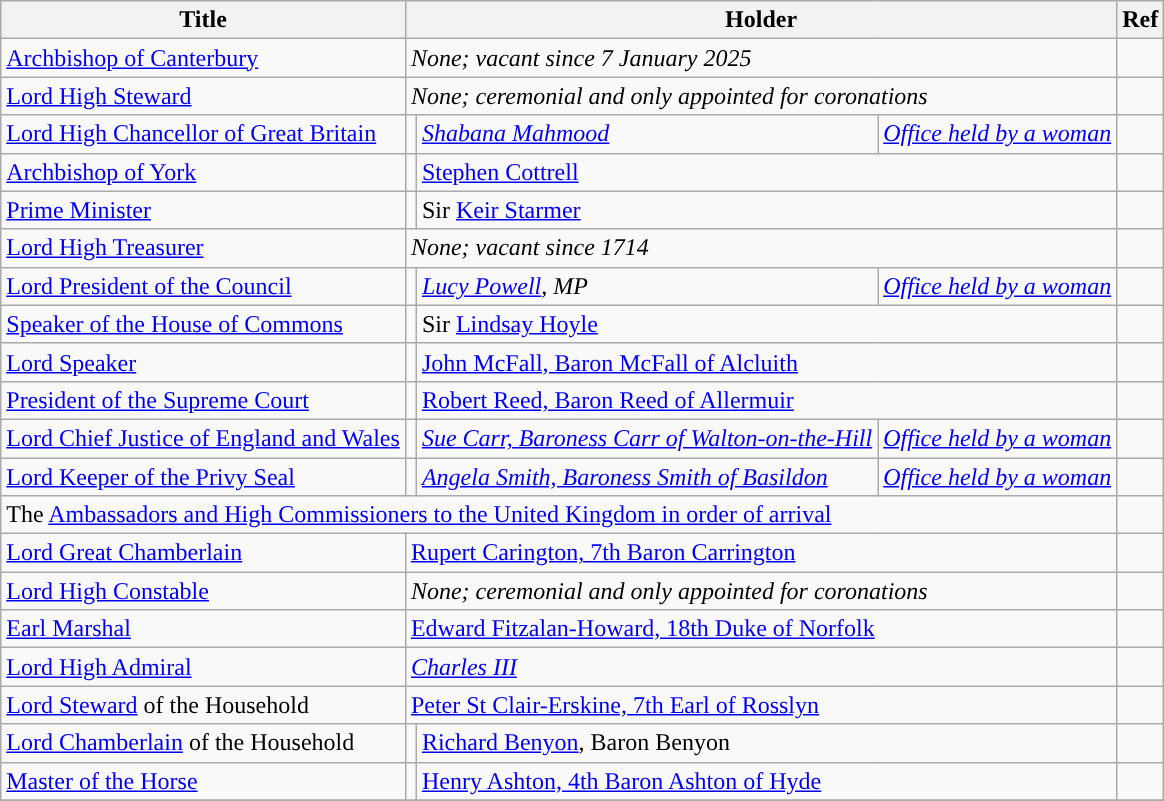<table class="wikitable">
<tr>
<th>Title</th>
<th colspan=4>Holder</th>
<th>Ref</th>
</tr>
<tr>
<td><a href='#'>Archbishop of Canterbury</a></td>
<td colspan=4><em>None; vacant since 7 January 2025</em></td>
<td></td>
</tr>
<tr>
<td><a href='#'>Lord High Steward</a></td>
<td colspan=4><em>None; ceremonial and only appointed for coronations</em></td>
<td></td>
</tr>
<tr>
<td><a href='#'>Lord High Chancellor of Great Britain</a></td>
<td style="background: "></td>
<td colspan=2><em> <a href='#'>Shabana Mahmood</a></em></td>
<td><em><a href='#'>Office held by a woman</a></em></td>
<td></td>
</tr>
<tr>
<td><a href='#'>Archbishop of York</a></td>
<td style="background: "></td>
<td colspan=3><a href='#'>Stephen Cottrell</a></td>
<td></td>
</tr>
<tr>
<td><a href='#'>Prime Minister</a></td>
<td style="background: "></td>
<td colspan=3>Sir <a href='#'>Keir Starmer</a></td>
<td></td>
</tr>
<tr>
<td><a href='#'>Lord High Treasurer</a></td>
<td colspan=4><em>None; vacant since 1714</em></td>
<td></td>
</tr>
<tr>
<td><a href='#'>Lord President of the Council</a></td>
<td style="background: "></td>
<td colspan=2><em> <a href='#'>Lucy Powell</a>, MP</em></td>
<td><em><a href='#'>Office held by a woman</a></em></td>
<td></td>
</tr>
<tr>
<td><a href='#'>Speaker of the House of Commons</a></td>
<td style="background: "></td>
<td colspan=3>Sir <a href='#'>Lindsay Hoyle</a></td>
<td></td>
</tr>
<tr>
<td><a href='#'>Lord Speaker</a></td>
<td style="background: "></td>
<td colspan=3><a href='#'>John McFall, Baron McFall of Alcluith</a></td>
<td></td>
</tr>
<tr>
<td><a href='#'>President of the Supreme Court</a></td>
<td style="background: "></td>
<td colspan=3><a href='#'>Robert Reed, Baron Reed of Allermuir</a></td>
<td></td>
</tr>
<tr>
<td><a href='#'>Lord Chief Justice of England and Wales</a></td>
<td style="background: "></td>
<td colspan=2><em> <a href='#'>Sue Carr, Baroness Carr of Walton-on-the-Hill</a></em></td>
<td><em><a href='#'>Office held by a woman</a></em></td>
<td></td>
</tr>
<tr>
<td><a href='#'>Lord Keeper of the Privy Seal</a></td>
<td style="background: "></td>
<td colspan=2><em> <a href='#'>Angela Smith, Baroness Smith of Basildon</a></em></td>
<td><em><a href='#'>Office held by a woman</a></em></td>
<td></td>
</tr>
<tr>
<td colspan=5>The <a href='#'>Ambassadors and High Commissioners to the United Kingdom in order of arrival</a></td>
<td></td>
</tr>
<tr>
<td><a href='#'>Lord Great Chamberlain</a></td>
<td colspan=4><a href='#'>Rupert Carington, 7th Baron Carrington</a></td>
<td></td>
</tr>
<tr>
<td><a href='#'>Lord High Constable</a></td>
<td colspan=4><em>None; ceremonial and only appointed for coronations</em></td>
<td></td>
</tr>
<tr>
<td><a href='#'>Earl Marshal</a></td>
<td colspan=4><a href='#'>Edward Fitzalan-Howard, 18th Duke of Norfolk</a></td>
<td></td>
</tr>
<tr>
<td><a href='#'>Lord High Admiral</a></td>
<td colspan=4><em><a href='#'>Charles III</a></em></td>
<td></td>
</tr>
<tr>
<td><a href='#'>Lord Steward</a> of the Household</td>
<td colspan=4><a href='#'>Peter St Clair-Erskine, 7th Earl of Rosslyn</a></td>
<td></td>
</tr>
<tr>
<td><a href='#'>Lord Chamberlain</a> of the Household</td>
<td style="background: "></td>
<td colspan=3><a href='#'>Richard Benyon</a>, Baron Benyon</td>
<td></td>
</tr>
<tr>
<td><a href='#'>Master of the Horse</a></td>
<td style="background: "></td>
<td colspan=3><a href='#'>Henry Ashton, 4th Baron Ashton of Hyde</a></td>
<td></td>
</tr>
<tr>
</tr>
</table>
